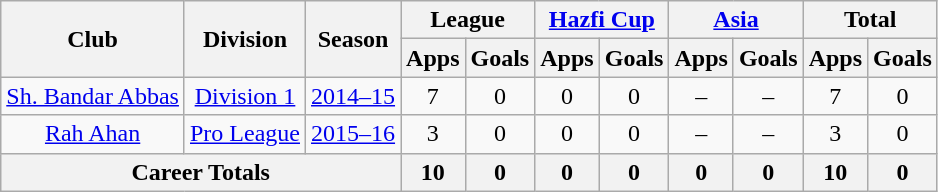<table class="wikitable" style="text-align: center;">
<tr>
<th rowspan="2">Club</th>
<th rowspan="2">Division</th>
<th rowspan="2">Season</th>
<th colspan="2">League</th>
<th colspan="2"><a href='#'>Hazfi Cup</a></th>
<th colspan="2"><a href='#'>Asia</a></th>
<th colspan="2">Total</th>
</tr>
<tr>
<th>Apps</th>
<th>Goals</th>
<th>Apps</th>
<th>Goals</th>
<th>Apps</th>
<th>Goals</th>
<th>Apps</th>
<th>Goals</th>
</tr>
<tr>
<td><a href='#'>Sh. Bandar Abbas</a></td>
<td><a href='#'>Division 1</a></td>
<td><a href='#'>2014–15</a></td>
<td>7</td>
<td>0</td>
<td>0</td>
<td>0</td>
<td>–</td>
<td>–</td>
<td>7</td>
<td>0</td>
</tr>
<tr>
<td><a href='#'>Rah Ahan</a></td>
<td><a href='#'>Pro League</a></td>
<td><a href='#'>2015–16</a></td>
<td>3</td>
<td>0</td>
<td>0</td>
<td>0</td>
<td>–</td>
<td>–</td>
<td>3</td>
<td>0</td>
</tr>
<tr>
<th colspan=3>Career Totals</th>
<th>10</th>
<th>0</th>
<th>0</th>
<th>0</th>
<th>0</th>
<th>0</th>
<th>10</th>
<th>0</th>
</tr>
</table>
